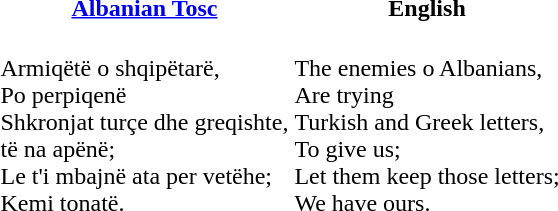<table valign="top">
<tr>
<th><a href='#'>Albanian Tosc</a></th>
<th>English</th>
</tr>
<tr>
<td><br>Armiqëtë o shqipëtarë,<br>
Po perpiqenë<br>
Shkronjat turçe dhe greqishte,<br>
të na apënë;<br>
Le t'i mbajnë ata per vetëhe;<br>
Kemi tonatë.</td>
<td><br>The enemies o Albanians,<br>
Are trying<br>
Turkish and Greek letters,<br>
To give us;<br>
Let them keep those letters;<br>
We have ours.</td>
</tr>
</table>
